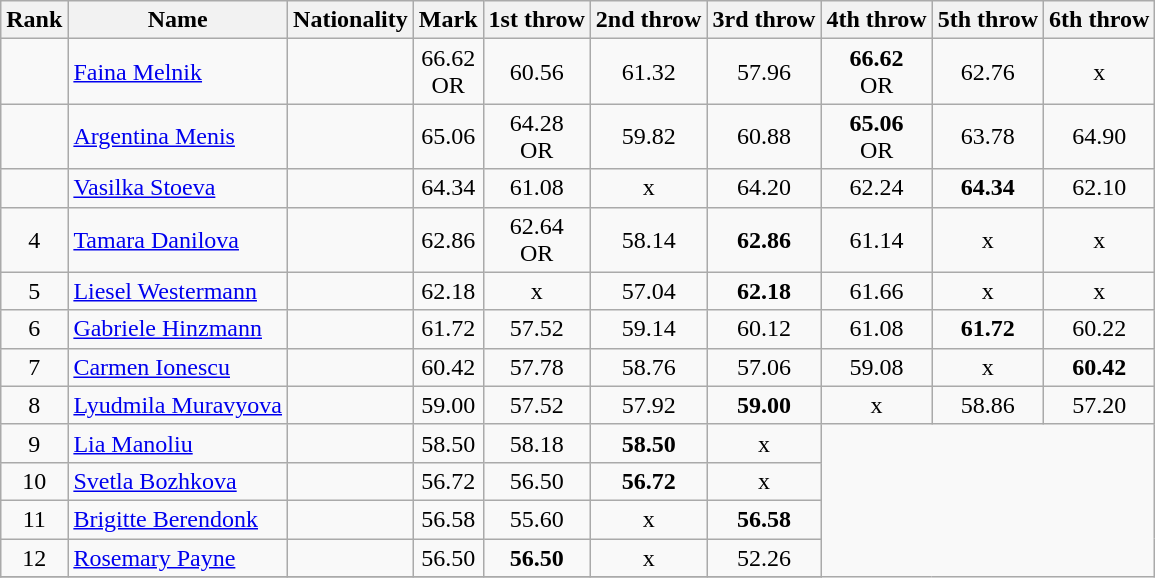<table class="wikitable sortable" style="text-align:center">
<tr>
<th>Rank</th>
<th>Name</th>
<th>Nationality</th>
<th>Mark</th>
<th>1st throw</th>
<th>2nd throw</th>
<th>3rd throw</th>
<th>4th throw</th>
<th>5th throw</th>
<th>6th throw</th>
</tr>
<tr>
<td></td>
<td align=left><a href='#'>Faina Melnik</a></td>
<td align=left></td>
<td>66.62<br>OR</td>
<td>60.56</td>
<td>61.32</td>
<td>57.96</td>
<td><strong>66.62</strong><br>OR</td>
<td>62.76</td>
<td>x</td>
</tr>
<tr>
<td></td>
<td align=left><a href='#'>Argentina Menis</a></td>
<td align=left></td>
<td>65.06</td>
<td>64.28<br>OR</td>
<td>59.82</td>
<td>60.88</td>
<td><strong>65.06</strong><br>OR</td>
<td>63.78</td>
<td>64.90</td>
</tr>
<tr>
<td></td>
<td align=left><a href='#'>Vasilka Stoeva</a></td>
<td align=left></td>
<td>64.34</td>
<td>61.08</td>
<td>x</td>
<td>64.20</td>
<td>62.24</td>
<td><strong>64.34</strong></td>
<td>62.10</td>
</tr>
<tr>
<td>4</td>
<td align=left><a href='#'>Tamara Danilova</a></td>
<td align=left></td>
<td>62.86</td>
<td>62.64<br>OR</td>
<td>58.14</td>
<td><strong>62.86</strong></td>
<td>61.14</td>
<td>x</td>
<td>x</td>
</tr>
<tr>
<td>5</td>
<td align=left><a href='#'>Liesel Westermann</a></td>
<td align=left></td>
<td>62.18</td>
<td>x</td>
<td>57.04</td>
<td><strong>62.18</strong></td>
<td>61.66</td>
<td>x</td>
<td>x</td>
</tr>
<tr>
<td>6</td>
<td align=left><a href='#'>Gabriele Hinzmann</a></td>
<td align=left></td>
<td>61.72</td>
<td>57.52</td>
<td>59.14</td>
<td>60.12</td>
<td>61.08</td>
<td><strong>61.72</strong></td>
<td>60.22</td>
</tr>
<tr>
<td>7</td>
<td align=left><a href='#'>Carmen Ionescu</a></td>
<td align=left></td>
<td>60.42</td>
<td>57.78</td>
<td>58.76</td>
<td>57.06</td>
<td>59.08</td>
<td>x</td>
<td><strong>60.42</strong></td>
</tr>
<tr>
<td>8</td>
<td align=left><a href='#'>Lyudmila Muravyova</a></td>
<td align=left></td>
<td>59.00</td>
<td>57.52</td>
<td>57.92</td>
<td><strong>59.00</strong></td>
<td>x</td>
<td>58.86</td>
<td>57.20</td>
</tr>
<tr>
<td>9</td>
<td align=left><a href='#'>Lia Manoliu</a></td>
<td align=left></td>
<td>58.50</td>
<td>58.18</td>
<td><strong>58.50</strong></td>
<td>x</td>
</tr>
<tr>
<td>10</td>
<td align=left><a href='#'>Svetla Bozhkova</a></td>
<td align=left></td>
<td>56.72</td>
<td>56.50</td>
<td><strong>56.72</strong></td>
<td>x</td>
</tr>
<tr>
<td>11</td>
<td align=left><a href='#'>Brigitte Berendonk</a></td>
<td align=left></td>
<td>56.58</td>
<td>55.60</td>
<td>x</td>
<td><strong>56.58  </strong></td>
</tr>
<tr>
<td>12</td>
<td align=left><a href='#'>Rosemary Payne</a></td>
<td align=left></td>
<td>56.50</td>
<td><strong>56.50</strong></td>
<td>x</td>
<td>52.26</td>
</tr>
<tr>
</tr>
</table>
